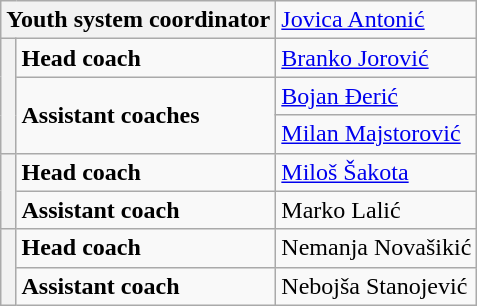<table class="wikitable">
<tr>
<th colspan=2>Youth system coordinator</th>
<td> <a href='#'>Jovica Antonić</a></td>
</tr>
<tr>
<th rowspan=3></th>
<td><strong>Head coach</strong></td>
<td> <a href='#'>Branko Jorović</a></td>
</tr>
<tr>
<td rowspan=2><strong>Assistant coaches</strong></td>
<td> <a href='#'>Bojan Đerić</a></td>
</tr>
<tr>
<td> <a href='#'>Milan Majstorović</a></td>
</tr>
<tr>
<th rowspan=2></th>
<td><strong>Head coach</strong></td>
<td> <a href='#'>Miloš Šakota</a></td>
</tr>
<tr>
<td><strong>Assistant coach</strong></td>
<td> Marko Lalić</td>
</tr>
<tr>
<th rowspan=2></th>
<td><strong>Head coach</strong></td>
<td> Nemanja Novašikić</td>
</tr>
<tr>
<td><strong>Assistant coach</strong></td>
<td> Nebojša Stanojević</td>
</tr>
</table>
